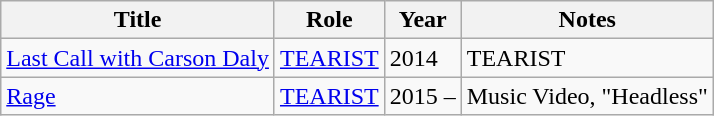<table class="wikitable">
<tr>
<th>Title</th>
<th>Role</th>
<th>Year</th>
<th>Notes</th>
</tr>
<tr>
<td><a href='#'>Last Call with Carson Daly</a></td>
<td Herself><a href='#'>TEARIST</a></td>
<td>2014</td>
<td Season 14: Episode 14 >TEARIST</td>
</tr>
<tr>
<td><a href='#'>Rage</a></td>
<td Herself><a href='#'>TEARIST</a></td>
<td>2015 –</td>
<td>Music Video, "Headless"</td>
</tr>
</table>
